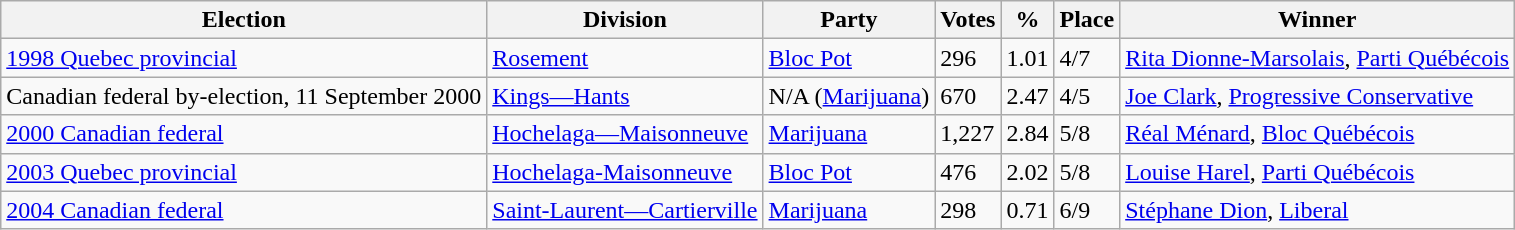<table class="wikitable">
<tr>
<th>Election</th>
<th>Division</th>
<th>Party</th>
<th>Votes</th>
<th>%</th>
<th>Place</th>
<th>Winner</th>
</tr>
<tr>
<td><a href='#'>1998 Quebec provincial</a></td>
<td><a href='#'>Rosement</a></td>
<td><a href='#'>Bloc Pot</a></td>
<td>296</td>
<td>1.01</td>
<td>4/7</td>
<td><a href='#'>Rita Dionne-Marsolais</a>, <a href='#'>Parti Québécois</a></td>
</tr>
<tr>
<td>Canadian federal by-election, 11 September 2000</td>
<td><a href='#'>Kings—Hants</a></td>
<td>N/A (<a href='#'>Marijuana</a>)</td>
<td>670</td>
<td>2.47</td>
<td>4/5</td>
<td><a href='#'>Joe Clark</a>, <a href='#'>Progressive Conservative</a></td>
</tr>
<tr>
<td><a href='#'>2000 Canadian federal</a></td>
<td><a href='#'>Hochelaga—Maisonneuve</a></td>
<td><a href='#'>Marijuana</a></td>
<td>1,227</td>
<td>2.84</td>
<td>5/8</td>
<td><a href='#'>Réal Ménard</a>, <a href='#'>Bloc Québécois</a></td>
</tr>
<tr>
<td><a href='#'>2003 Quebec provincial</a></td>
<td><a href='#'>Hochelaga-Maisonneuve</a></td>
<td><a href='#'>Bloc Pot</a></td>
<td>476</td>
<td>2.02</td>
<td>5/8</td>
<td><a href='#'>Louise Harel</a>, <a href='#'>Parti Québécois</a></td>
</tr>
<tr>
<td><a href='#'>2004 Canadian federal</a></td>
<td><a href='#'>Saint-Laurent—Cartierville</a></td>
<td><a href='#'>Marijuana</a></td>
<td>298</td>
<td>0.71</td>
<td>6/9</td>
<td><a href='#'>Stéphane Dion</a>, <a href='#'>Liberal</a></td>
</tr>
</table>
